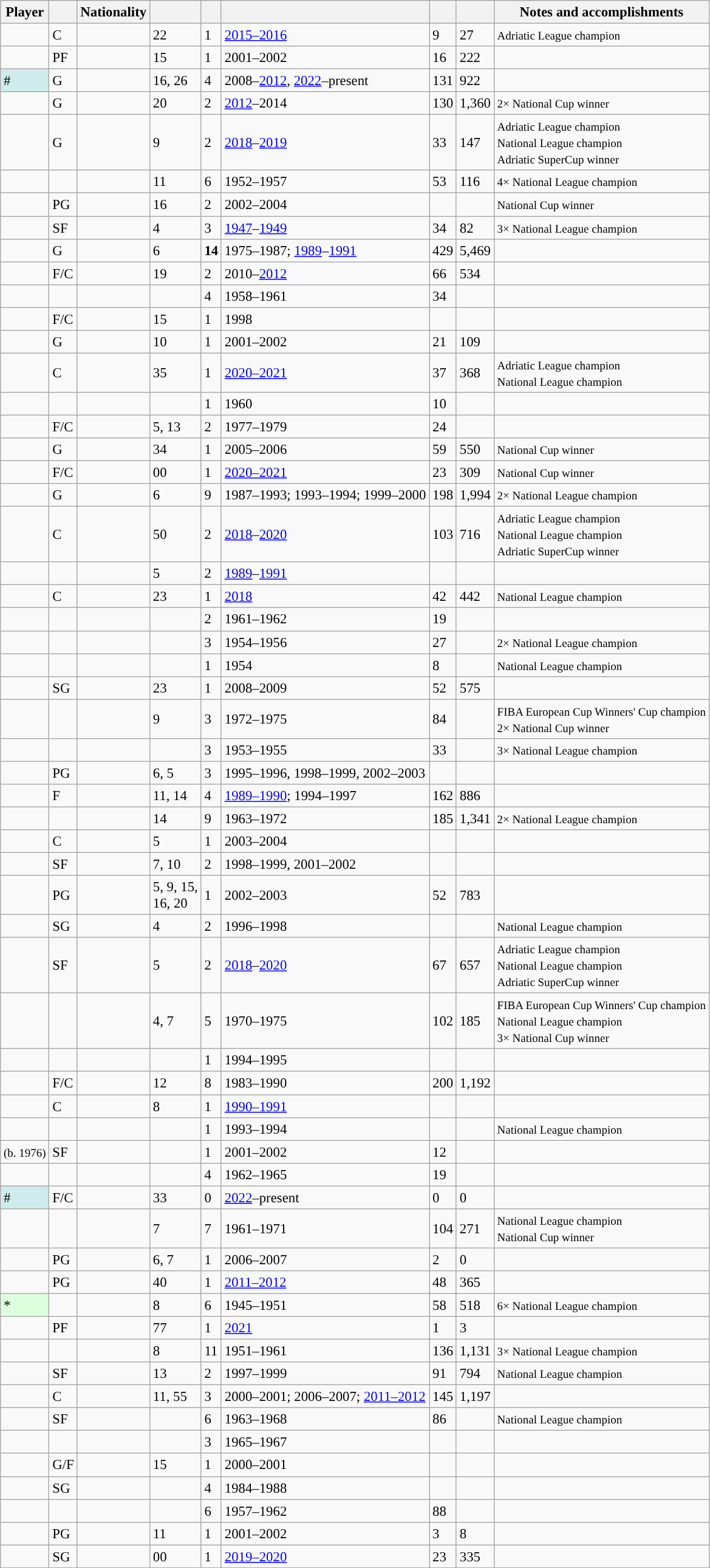<table class="wikitable sortable" style="font-size:95%" style="text-align:center">
<tr>
<th scope="col">Player</th>
<th scope="col"></th>
<th scope="col">Nationality</th>
<th scope="col"></th>
<th scope="col"></th>
<th scope="col"></th>
<th scope="col"></th>
<th scope="col"></th>
<th scope="col" class="unsortable">Notes and accomplishments</th>
</tr>
<tr>
<td align="left"></td>
<td>C</td>
<td align="left"></td>
<td>22</td>
<td>1</td>
<td><a href='#'>2015–2016</a></td>
<td>9</td>
<td>27</td>
<td align="left"><small>Adriatic League champion</small></td>
</tr>
<tr>
<td align="left"></td>
<td>PF</td>
<td align="left"></td>
<td>15</td>
<td>1</td>
<td>2001–2002</td>
<td>16</td>
<td>222</td>
<td></td>
</tr>
<tr>
<td align="left" style="background-color:#cfecec"> #</td>
<td>G</td>
<td align="left"></td>
<td>16, 26</td>
<td>4</td>
<td>2008–<a href='#'>2012</a>, <a href='#'>2022</a>–present</td>
<td>131</td>
<td>922</td>
<td></td>
</tr>
<tr>
<td align="left"></td>
<td>G</td>
<td align="left"></td>
<td>20</td>
<td>2</td>
<td><a href='#'>2012</a>–2014</td>
<td>130</td>
<td>1,360</td>
<td align="left"><small>2× National Cup winner</small></td>
</tr>
<tr>
<td align="left"></td>
<td>G</td>
<td align="left"></td>
<td>9</td>
<td>2</td>
<td><a href='#'>2018</a>–<a href='#'>2019</a></td>
<td>33</td>
<td>147</td>
<td align="left"><small>Adriatic League champion<br>National League champion<br>Adriatic SuperCup winner</small></td>
</tr>
<tr>
<td align="left"></td>
<td></td>
<td align="left"></td>
<td>11</td>
<td>6</td>
<td>1952–1957</td>
<td>53</td>
<td>116</td>
<td align="left"><small>4× National League champion</small></td>
</tr>
<tr>
<td align="left"></td>
<td>PG</td>
<td align="left"></td>
<td>16</td>
<td>2</td>
<td>2002–2004</td>
<td></td>
<td></td>
<td align="left"><small>National Cup winner</small></td>
</tr>
<tr>
<td align="left"></td>
<td>SF</td>
<td align="left"></td>
<td>4</td>
<td>3</td>
<td><a href='#'>1947</a>–<a href='#'>1949</a></td>
<td>34</td>
<td>82</td>
<td align="left"><small>3× National League champion</small></td>
</tr>
<tr>
<td align="left"></td>
<td>G</td>
<td align="left"></td>
<td>6</td>
<td><strong>14</strong></td>
<td>1975–1987; <a href='#'>1989</a>–<a href='#'>1991</a></td>
<td>429</td>
<td>5,469</td>
<td></td>
</tr>
<tr>
<td align="left"></td>
<td>F/C</td>
<td align="left"></td>
<td>19</td>
<td>2</td>
<td>2010–<a href='#'>2012</a></td>
<td>66</td>
<td>534</td>
<td></td>
</tr>
<tr>
<td align="left"></td>
<td></td>
<td align="left"></td>
<td></td>
<td>4</td>
<td>1958–1961</td>
<td>34</td>
<td></td>
<td></td>
</tr>
<tr>
<td align="left"></td>
<td>F/C</td>
<td align="left"></td>
<td>15</td>
<td>1</td>
<td>1998</td>
<td></td>
<td></td>
<td></td>
</tr>
<tr>
<td align="left"></td>
<td>G</td>
<td align="left"></td>
<td>10</td>
<td>1</td>
<td>2001–2002</td>
<td>21</td>
<td>109</td>
<td></td>
</tr>
<tr>
<td align="left"></td>
<td>C</td>
<td align="left"></td>
<td>35</td>
<td>1</td>
<td><a href='#'>2020–2021</a></td>
<td>37</td>
<td>368</td>
<td align="left"><small>Adriatic League champion<br>National League champion</small></td>
</tr>
<tr>
<td align="left"></td>
<td></td>
<td align="left"></td>
<td></td>
<td>1</td>
<td>1960</td>
<td>10</td>
<td></td>
<td></td>
</tr>
<tr>
<td align="left"></td>
<td>F/C</td>
<td align="left"></td>
<td>5, 13</td>
<td>2</td>
<td>1977–1979</td>
<td>24</td>
<td></td>
<td></td>
</tr>
<tr>
<td align="left"></td>
<td>G</td>
<td align="left"></td>
<td>34</td>
<td>1</td>
<td>2005–2006</td>
<td>59</td>
<td>550</td>
<td align="left"><small>National Cup winner</small></td>
</tr>
<tr>
<td align="left"></td>
<td>F/C</td>
<td align="left"></td>
<td>00</td>
<td>1</td>
<td><a href='#'>2020–2021</a></td>
<td>23</td>
<td>309</td>
<td align="left"><small>National Cup winner</small></td>
</tr>
<tr>
<td align="left"></td>
<td>G</td>
<td align="left"></td>
<td>6</td>
<td>9</td>
<td>1987–1993; 1993–1994; 1999–2000</td>
<td>198</td>
<td>1,994</td>
<td align="left"><small>2× National League champion</small></td>
</tr>
<tr>
<td align="left"></td>
<td>C</td>
<td align="left"></td>
<td>50</td>
<td>2</td>
<td><a href='#'>2018</a>–<a href='#'>2020</a></td>
<td>103</td>
<td>716</td>
<td align="left"><small>Adriatic League champion<br>National League champion<br>Adriatic SuperCup winner</small></td>
</tr>
<tr>
<td align="left"></td>
<td></td>
<td align="left"></td>
<td>5</td>
<td>2</td>
<td><a href='#'>1989</a>–<a href='#'>1991</a></td>
<td></td>
<td></td>
<td></td>
</tr>
<tr>
<td align="left"></td>
<td>C</td>
<td align="left"></td>
<td>23</td>
<td>1</td>
<td><a href='#'>2018</a></td>
<td>42</td>
<td>442</td>
<td align="left"><small>National League champion</small></td>
</tr>
<tr>
<td align="left"></td>
<td></td>
<td align="left"></td>
<td></td>
<td>2</td>
<td>1961–1962</td>
<td>19</td>
<td></td>
<td></td>
</tr>
<tr>
<td align="left"></td>
<td></td>
<td align="left"></td>
<td></td>
<td>3</td>
<td>1954–1956</td>
<td>27</td>
<td></td>
<td align="left"><small>2× National League champion</small></td>
</tr>
<tr>
<td align="left"></td>
<td></td>
<td align="left"></td>
<td></td>
<td>1</td>
<td>1954</td>
<td>8</td>
<td></td>
<td align="left"><small>National League champion</small></td>
</tr>
<tr>
<td align="left"></td>
<td>SG</td>
<td align="left"></td>
<td>23</td>
<td>1</td>
<td>2008–2009</td>
<td>52</td>
<td>575</td>
<td></td>
</tr>
<tr>
<td align="left"></td>
<td></td>
<td align="left"></td>
<td>9</td>
<td>3</td>
<td>1972–1975</td>
<td>84</td>
<td></td>
<td align="left"><small>FIBA European Cup Winners' Cup champion<br>2× National Cup winner</small></td>
</tr>
<tr>
<td align="left"></td>
<td></td>
<td align="left"></td>
<td></td>
<td>3</td>
<td>1953–1955</td>
<td>33</td>
<td></td>
<td align="left"><small>3× National League champion</small></td>
</tr>
<tr>
<td align="left"></td>
<td>PG</td>
<td align="left"></td>
<td>6, 5</td>
<td>3</td>
<td>1995–1996, 1998–1999, 2002–2003</td>
<td></td>
<td></td>
<td></td>
</tr>
<tr>
<td align="left"></td>
<td>F</td>
<td align="left"></td>
<td>11, 14</td>
<td>4</td>
<td><a href='#'>1989–1990</a>; 1994–1997</td>
<td>162</td>
<td>886</td>
<td></td>
</tr>
<tr>
<td align="left"></td>
<td></td>
<td align="left"></td>
<td>14</td>
<td>9</td>
<td>1963–1972</td>
<td>185</td>
<td>1,341</td>
<td align="left"><small>2× National League champion</small></td>
</tr>
<tr>
<td align="left"></td>
<td>C</td>
<td align="left"></td>
<td>5</td>
<td>1</td>
<td>2003–2004</td>
<td></td>
<td></td>
<td></td>
</tr>
<tr>
<td align="left"></td>
<td>SF</td>
<td align="left"></td>
<td>7, 10</td>
<td>2</td>
<td>1998–1999, 2001–2002</td>
<td></td>
<td></td>
<td></td>
</tr>
<tr>
<td align="left"></td>
<td>PG</td>
<td align="left"></td>
<td>5, 9, 15,<br>16, 20</td>
<td>1</td>
<td>2002–2003</td>
<td>52</td>
<td>783</td>
<td></td>
</tr>
<tr>
<td align="left"></td>
<td>SG</td>
<td align="left"></td>
<td>4</td>
<td>2</td>
<td>1996–1998</td>
<td></td>
<td></td>
<td align="left"><small>National League champion</small></td>
</tr>
<tr>
<td align="left"></td>
<td>SF</td>
<td align="left"></td>
<td>5</td>
<td>2</td>
<td><a href='#'>2018</a>–<a href='#'>2020</a></td>
<td>67</td>
<td>657</td>
<td align="left"><small>Adriatic League champion<br>National League champion<br>Adriatic SuperCup winner</small></td>
</tr>
<tr>
<td align="left"></td>
<td></td>
<td align="left"></td>
<td>4, 7</td>
<td>5</td>
<td>1970–1975</td>
<td>102</td>
<td>185</td>
<td align="left"><small>FIBA European Cup Winners' Cup champion<br>National League champion<br>3× National Cup winner</small></td>
</tr>
<tr>
<td align="left"></td>
<td></td>
<td align="left"></td>
<td></td>
<td>1</td>
<td>1994–1995</td>
<td></td>
<td></td>
<td></td>
</tr>
<tr>
<td align="left"></td>
<td>F/C</td>
<td align="left"></td>
<td>12</td>
<td>8</td>
<td>1983–1990</td>
<td>200</td>
<td>1,192</td>
<td></td>
</tr>
<tr>
<td align="left"></td>
<td>C</td>
<td align="left"></td>
<td>8</td>
<td>1</td>
<td><a href='#'>1990–1991</a></td>
<td></td>
<td></td>
<td></td>
</tr>
<tr>
<td align="left"></td>
<td></td>
<td align="left"></td>
<td></td>
<td>1</td>
<td>1993–1994</td>
<td></td>
<td></td>
<td align="left"><small>National League champion</small></td>
</tr>
<tr>
<td align="left"> <small>(b. 1976)</small></td>
<td>SF</td>
<td align="left"></td>
<td></td>
<td>1</td>
<td>2001–2002</td>
<td>12</td>
<td></td>
<td></td>
</tr>
<tr>
<td align="left"></td>
<td></td>
<td align="left"></td>
<td></td>
<td>4</td>
<td>1962–1965</td>
<td>19</td>
<td></td>
<td></td>
</tr>
<tr>
<td align="left" style="background-color:#cfecec"> #</td>
<td>F/C</td>
<td align="left"></td>
<td>33</td>
<td>0</td>
<td><a href='#'>2022</a>–present</td>
<td>0</td>
<td>0</td>
<td></td>
</tr>
<tr>
<td align="left"></td>
<td></td>
<td align="left"></td>
<td>7</td>
<td>7</td>
<td>1961–1971</td>
<td>104</td>
<td>271</td>
<td align="left"><small>National League champion<br>National Cup winner</small></td>
</tr>
<tr>
<td align="left"></td>
<td>PG</td>
<td align="left"></td>
<td>6, 7</td>
<td>1</td>
<td>2006–2007</td>
<td>2</td>
<td>0</td>
<td></td>
</tr>
<tr>
<td align="left"></td>
<td>PG</td>
<td align="left"></td>
<td>40</td>
<td>1</td>
<td><a href='#'>2011–2012</a></td>
<td>48</td>
<td>365</td>
<td></td>
</tr>
<tr>
<td align="left" style="background-color:#ddffdd;"> *</td>
<td></td>
<td align="left"></td>
<td>8</td>
<td>6</td>
<td>1945–1951</td>
<td>58</td>
<td>518</td>
<td align="left"><small>6× National League champion</small></td>
</tr>
<tr>
<td align="left"></td>
<td>PF</td>
<td align="left"></td>
<td>77</td>
<td>1</td>
<td><a href='#'>2021</a></td>
<td>1</td>
<td>3</td>
<td></td>
</tr>
<tr>
<td align="left"></td>
<td></td>
<td align="left"></td>
<td>8</td>
<td>11</td>
<td>1951–1961</td>
<td>136</td>
<td>1,131</td>
<td align="left"><small>3× National League champion</small></td>
</tr>
<tr>
<td align="left"></td>
<td>SF</td>
<td align="left"></td>
<td>13</td>
<td>2</td>
<td>1997–1999</td>
<td>91</td>
<td>794</td>
<td align="left"><small>National League champion</small></td>
</tr>
<tr>
<td align="left"></td>
<td>C</td>
<td align="left"></td>
<td>11, 55</td>
<td>3</td>
<td>2000–2001; 2006–2007; <a href='#'>2011–2012</a></td>
<td>145</td>
<td>1,197</td>
<td></td>
</tr>
<tr>
<td align="left"></td>
<td>SF</td>
<td align="left"></td>
<td></td>
<td>6</td>
<td>1963–1968</td>
<td>86</td>
<td></td>
<td align="left"><small>National League champion</small></td>
</tr>
<tr>
<td align="left"></td>
<td></td>
<td align="left"></td>
<td></td>
<td>3</td>
<td>1965–1967</td>
<td></td>
<td></td>
<td></td>
</tr>
<tr>
<td align="left"></td>
<td>G/F</td>
<td align="left"></td>
<td>15</td>
<td>1</td>
<td>2000–2001</td>
<td></td>
<td></td>
<td></td>
</tr>
<tr>
<td align="left"></td>
<td>SG</td>
<td align="left"></td>
<td></td>
<td>4</td>
<td>1984–1988</td>
<td></td>
<td></td>
<td></td>
</tr>
<tr>
<td align="left"></td>
<td></td>
<td align="left"></td>
<td></td>
<td>6</td>
<td>1957–1962</td>
<td>88</td>
<td></td>
<td></td>
</tr>
<tr>
<td align="left"></td>
<td>PG</td>
<td align="left"></td>
<td>11</td>
<td>1</td>
<td>2001–2002</td>
<td>3</td>
<td>8</td>
<td></td>
</tr>
<tr>
<td align="left"></td>
<td>SG</td>
<td align="left"></td>
<td>00</td>
<td>1</td>
<td><a href='#'>2019–2020</a></td>
<td>23</td>
<td>335</td>
<td></td>
</tr>
<tr>
</tr>
</table>
